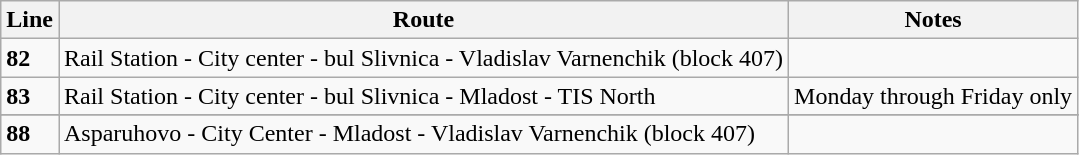<table class="wikitable">
<tr>
<th>Line</th>
<th>Route</th>
<th>Notes</th>
</tr>
<tr>
<td><strong>82</strong></td>
<td>Rail Station - City center - bul Slivnica  - Vladislav Varnenchik (block 407)</td>
<td></td>
</tr>
<tr>
<td><strong>83</strong></td>
<td>Rail Station - City center - bul Slivnica - Mladost - TIS North</td>
<td>Monday through Friday only</td>
</tr>
<tr>
</tr>
<tr>
<td><strong>88</strong></td>
<td>Asparuhovo - City Center - Mladost - Vladislav Varnenchik (block 407)</td>
<td></td>
</tr>
</table>
